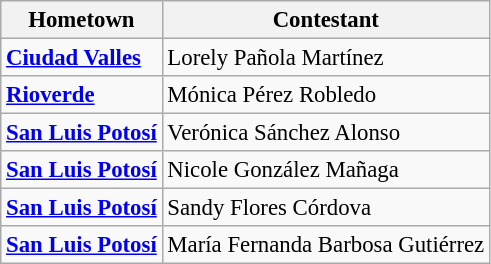<table class="wikitable sortable" style="font-size: 95%;">
<tr>
<th>Hometown</th>
<th>Contestant</th>
</tr>
<tr>
<td><strong><a href='#'>Ciudad Valles</a></strong></td>
<td>Lorely Pañola Martínez</td>
</tr>
<tr>
<td><strong><a href='#'>Rioverde</a></strong></td>
<td>Mónica Pérez Robledo</td>
</tr>
<tr>
<td><strong><a href='#'>San Luis Potosí</a></strong></td>
<td>Verónica Sánchez Alonso</td>
</tr>
<tr>
<td><strong><a href='#'>San Luis Potosí</a></strong></td>
<td>Nicole González Mañaga</td>
</tr>
<tr>
<td><strong><a href='#'>San Luis Potosí</a></strong></td>
<td>Sandy Flores Córdova</td>
</tr>
<tr>
<td><strong><a href='#'>San Luis Potosí</a></strong></td>
<td>María Fernanda Barbosa Gutiérrez</td>
</tr>
</table>
